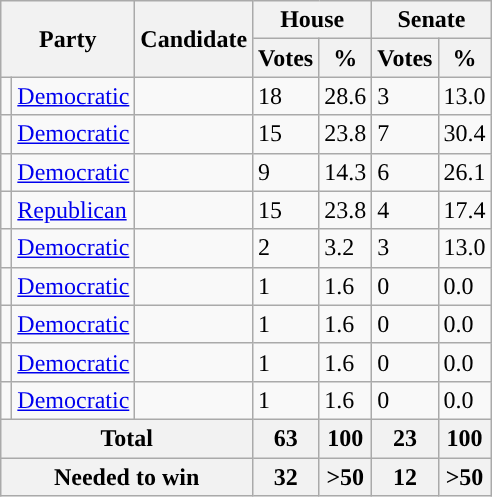<table class="wikitable sortable">
<tr>
<th colspan="2" rowspan="2">Party</th>
<th rowspan="2">Candidate</th>
<th colspan="2">House</th>
<th colspan="2">Senate</th>
</tr>
<tr>
<th>Votes</th>
<th>%</th>
<th>Votes</th>
<th>%</th>
</tr>
<tr>
<td style="background-color:"></td>
<td><a href='#'>Democratic</a></td>
<td></td>
<td>18</td>
<td>28.6</td>
<td>3</td>
<td>13.0</td>
</tr>
<tr>
<td style="background-color:"></td>
<td><a href='#'>Democratic</a></td>
<td></td>
<td>15</td>
<td>23.8</td>
<td>7</td>
<td>30.4</td>
</tr>
<tr>
<td style="background-color:"></td>
<td><a href='#'>Democratic</a></td>
<td></td>
<td>9</td>
<td>14.3</td>
<td>6</td>
<td>26.1</td>
</tr>
<tr>
<td style="background-color:"></td>
<td><a href='#'>Republican</a></td>
<td></td>
<td>15</td>
<td>23.8</td>
<td>4</td>
<td>17.4</td>
</tr>
<tr>
<td style="background-color:"></td>
<td><a href='#'>Democratic</a></td>
<td></td>
<td>2</td>
<td>3.2</td>
<td>3</td>
<td>13.0</td>
</tr>
<tr>
<td style="background-color:"></td>
<td><a href='#'>Democratic</a></td>
<td></td>
<td>1</td>
<td>1.6</td>
<td>0</td>
<td>0.0</td>
</tr>
<tr>
<td style="background-color:"></td>
<td><a href='#'>Democratic</a></td>
<td></td>
<td>1</td>
<td>1.6</td>
<td>0</td>
<td>0.0</td>
</tr>
<tr>
<td style="background-color:"></td>
<td><a href='#'>Democratic</a></td>
<td></td>
<td>1</td>
<td>1.6</td>
<td>0</td>
<td>0.0</td>
</tr>
<tr>
<td style="background-color:"></td>
<td><a href='#'>Democratic</a></td>
<td></td>
<td>1</td>
<td>1.6</td>
<td>0</td>
<td>0.0</td>
</tr>
<tr>
<th colspan="3">Total</th>
<th>63</th>
<th>100</th>
<th>23</th>
<th>100</th>
</tr>
<tr>
<th colspan="3">Needed to win</th>
<th>32</th>
<th>>50</th>
<th>12</th>
<th>>50</th>
</tr>
</table>
